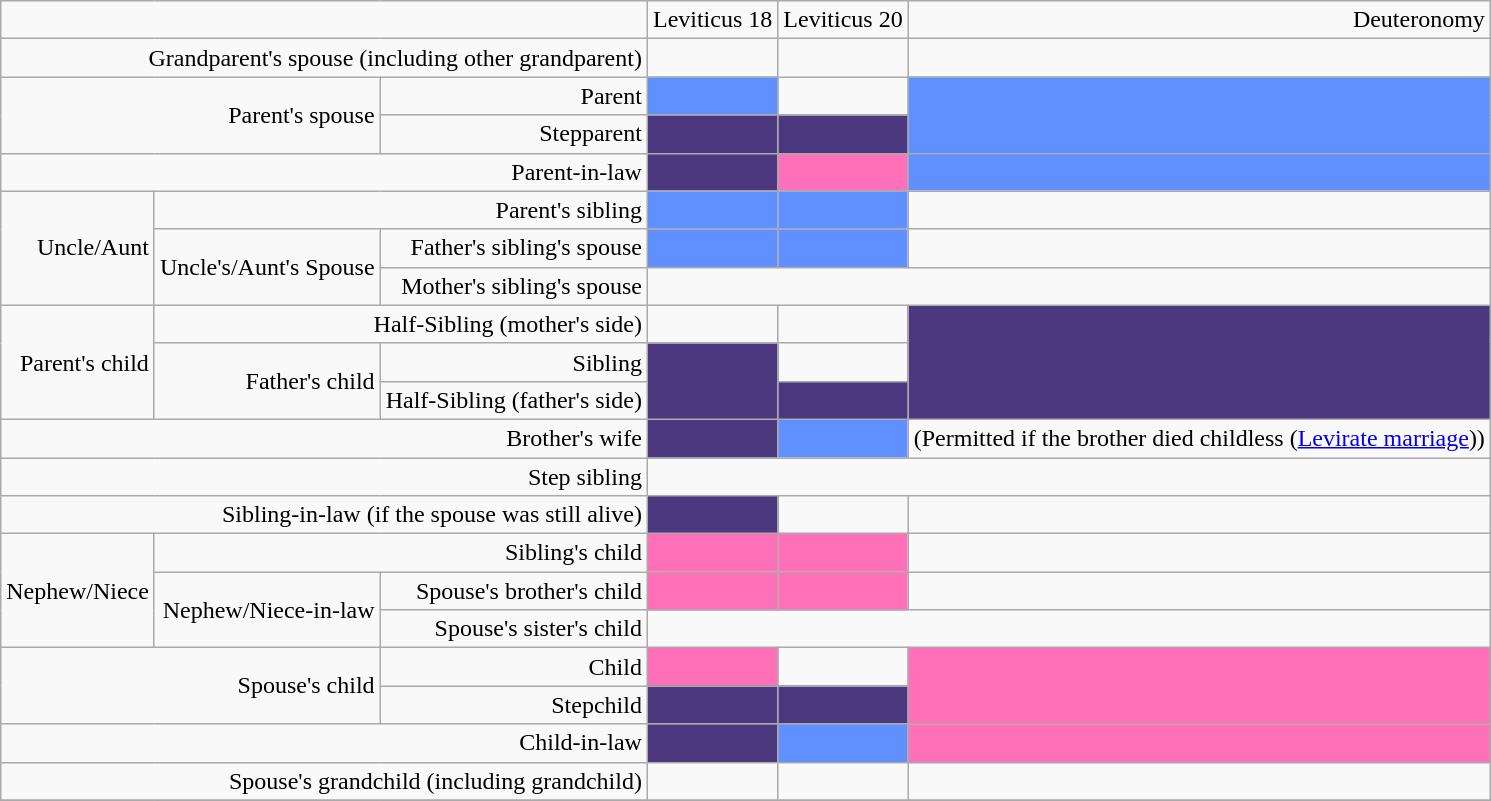<table border="1" class="wikitable" style="text-align:right">
<tr>
<td colspan="3"></td>
<td>Leviticus 18</td>
<td>Leviticus 20</td>
<td>Deuteronomy</td>
</tr>
<tr>
<td colspan="3">Grandparent's spouse (including other grandparent)</td>
<td style="background-color:"></td>
<td></td>
<td></td>
</tr>
<tr>
<td colspan="2" rowspan="2">Parent's spouse</td>
<td>Parent</td>
<td style="background-color:#6090FF"></td>
<td></td>
<td rowspan="2" style="background-color:#6090FF"></td>
</tr>
<tr>
<td>Stepparent</td>
<td style="background-color:#4c387f"></td>
<td style="background-color:#4c387f"></td>
</tr>
<tr>
<td colspan="3">Parent-in-law</td>
<td style="background-color:#4c387f"></td>
<td style="background-color:#FF70B8"></td>
<td style="background-color:#6090FF"></td>
</tr>
<tr>
<td rowspan="3">Uncle/Aunt</td>
<td colspan="2">Parent's sibling</td>
<td style="background-color:#6090FF"></td>
<td style="background-color:#6090FF"></td>
<td></td>
</tr>
<tr>
<td rowspan="2">Uncle's/Aunt's Spouse</td>
<td>Father's sibling's spouse</td>
<td style="background-color:#6090FF"></td>
<td style="background-color:#6090FF"></td>
<td></td>
</tr>
<tr>
<td>Mother's sibling's spouse</td>
<td colspan="3"></td>
</tr>
<tr>
<td rowspan="3">Parent's child</td>
<td colspan="2">Half-Sibling (mother's side)</td>
<td></td>
<td></td>
<td rowspan="3" style="background-color:#4c387f"></td>
</tr>
<tr>
<td rowspan="2">Father's child</td>
<td>Sibling</td>
<td rowspan="2" style="background-color:#4c387f"></td>
<td></td>
</tr>
<tr>
<td>Half-Sibling (father's side)</td>
<td style="background-color:#4c387f"></td>
</tr>
<tr>
<td colspan="3">Brother's wife</td>
<td style="background-color:#4c387f"></td>
<td style="background-color:#6090FF"></td>
<td>(Permitted if the brother died childless (<a href='#'>Levirate marriage</a>))</td>
</tr>
<tr>
<td colspan="3">Step sibling</td>
<td colspan="3"></td>
</tr>
<tr>
<td colspan="3">Sibling-in-law (if the spouse was still alive)</td>
<td style="background-color:#4c387f"></td>
<td></td>
<td></td>
</tr>
<tr>
<td rowspan="3">Nephew/Niece</td>
<td colspan="2">Sibling's child</td>
<td style="background-color:#FF70B8"></td>
<td style="background-color:#FF70B8"></td>
<td></td>
</tr>
<tr>
<td rowspan="2">Nephew/Niece-in-law</td>
<td>Spouse's brother's child</td>
<td style="background-color:#FF70B8"></td>
<td style="background-color:#FF70B8"></td>
<td></td>
</tr>
<tr>
<td>Spouse's sister's child</td>
<td colspan="3"></td>
</tr>
<tr>
<td colspan="2" rowspan="2">Spouse's child</td>
<td>Child</td>
<td style="background-color:#FF70B8"></td>
<td></td>
<td rowspan="2" style="background-color:#FF70B8"></td>
</tr>
<tr>
<td>Stepchild</td>
<td style="background-color:#4c387f"></td>
<td style="background-color:#4c387f"></td>
</tr>
<tr>
<td colspan="3">Child-in-law</td>
<td style="background-color:#4c387f"></td>
<td style="background-color:#6090FF"></td>
<td style="background-color:#FF70B8"></td>
</tr>
<tr>
<td colspan="3">Spouse's grandchild (including grandchild)</td>
<td style="background-color:"></td>
<td></td>
<td></td>
</tr>
<tr>
</tr>
</table>
